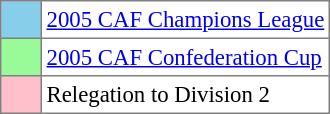<table bgcolor="#f7f8ff" cellpadding="3" cellspacing="0" border="1" style="font-size: 95%; border: gray solid 1px; border-collapse: collapse;text-align:center;">
<tr>
<td style="background: #87ceeb;" width="20"></td>
<td bgcolor="#ffffff" align="left"><a href='#'>2005 CAF Champions League</a></td>
</tr>
<tr>
<td style="background: #98fb98" width="20"></td>
<td bgcolor="#ffffff" align="left"><a href='#'>2005 CAF Confederation Cup</a></td>
</tr>
<tr>
<td style="background: #ffc0cb" width="20"></td>
<td bgcolor="#ffffff" align="left">Relegation to Division 2</td>
</tr>
</table>
